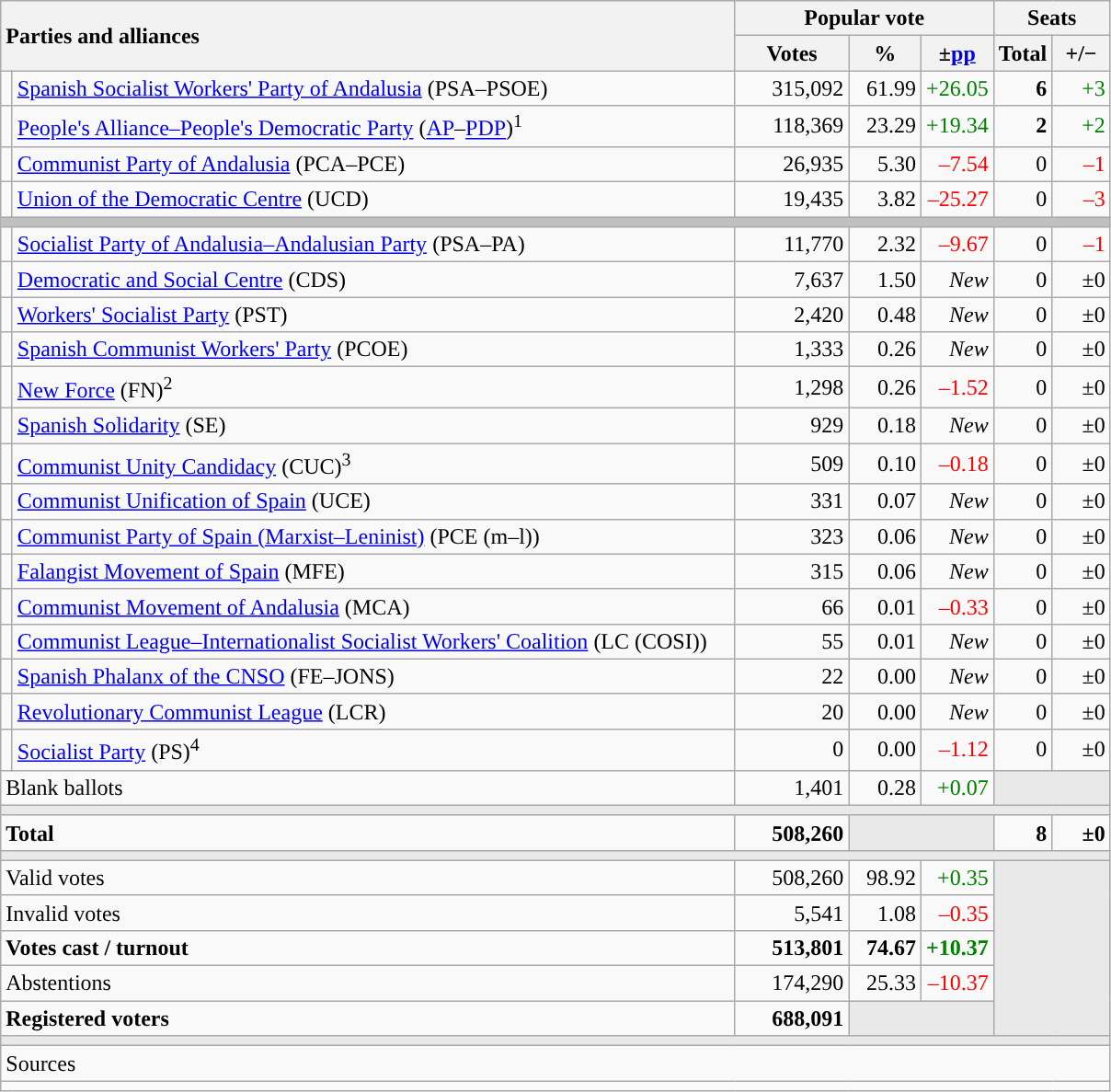<table class="wikitable" style="text-align:right;">
<tr>
<th style="text-align:left;" rowspan="2" colspan="2" width="525">Parties and alliances</th>
<th colspan="3">Popular vote</th>
<th colspan="2">Seats</th>
</tr>
<tr>
<th width="75">Votes</th>
<th width="45">%</th>
<th width="45">±<a href='#'>pp</a></th>
<th width="35">Total</th>
<th width="35">+/−</th>
</tr>
<tr>
<td width="1" style="color:inherit;background:"></td>
<td align="left"><a href='#'>Spanish Socialist Workers' Party of Andalusia</a> (PSA–PSOE)</td>
<td>315,092</td>
<td>61.99</td>
<td style="color:green;">+26.05</td>
<td><strong>6</strong></td>
<td style="color:green;">+3</td>
</tr>
<tr>
<td style="color:inherit;background:"></td>
<td align="left"><a href='#'>People's Alliance–People's Democratic Party</a> (<a href='#'>AP</a>–<a href='#'>PDP</a>)<sup>1</sup></td>
<td>118,369</td>
<td>23.29</td>
<td style="color:green;">+19.34</td>
<td><strong>2</strong></td>
<td style="color:green;">+2</td>
</tr>
<tr>
<td style="color:inherit;background:"></td>
<td align="left"><a href='#'>Communist Party of Andalusia</a> (PCA–PCE)</td>
<td>26,935</td>
<td>5.30</td>
<td style="color:red;">–7.54</td>
<td>0</td>
<td style="color:red;">–1</td>
</tr>
<tr>
<td style="color:inherit;background:"></td>
<td align="left"><a href='#'>Union of the Democratic Centre</a> (UCD)</td>
<td>19,435</td>
<td>3.82</td>
<td style="color:red;">–25.27</td>
<td>0</td>
<td style="color:red;">–3</td>
</tr>
<tr>
<td colspan="7" bgcolor="#C0C0C0"></td>
</tr>
<tr>
<td style="color:inherit;background:"></td>
<td align="left"><a href='#'>Socialist Party of Andalusia–Andalusian Party</a> (PSA–PA)</td>
<td>11,770</td>
<td>2.32</td>
<td style="color:red;">–9.67</td>
<td>0</td>
<td style="color:red;">–1</td>
</tr>
<tr>
<td style="color:inherit;background:"></td>
<td align="left"><a href='#'>Democratic and Social Centre</a> (CDS)</td>
<td>7,637</td>
<td>1.50</td>
<td><em>New</em></td>
<td>0</td>
<td>±0</td>
</tr>
<tr>
<td style="color:inherit;background:"></td>
<td align="left"><a href='#'>Workers' Socialist Party</a> (PST)</td>
<td>2,420</td>
<td>0.48</td>
<td><em>New</em></td>
<td>0</td>
<td>±0</td>
</tr>
<tr>
<td style="color:inherit;background:"></td>
<td align="left"><a href='#'>Spanish Communist Workers' Party</a> (PCOE)</td>
<td>1,333</td>
<td>0.26</td>
<td><em>New</em></td>
<td>0</td>
<td>±0</td>
</tr>
<tr>
<td style="color:inherit;background:"></td>
<td align="left"><a href='#'>New Force</a> (FN)<sup>2</sup></td>
<td>1,298</td>
<td>0.26</td>
<td style="color:red;">–1.52</td>
<td>0</td>
<td>±0</td>
</tr>
<tr>
<td style="color:inherit;background:"></td>
<td align="left"><a href='#'>Spanish Solidarity</a> (SE)</td>
<td>929</td>
<td>0.18</td>
<td><em>New</em></td>
<td>0</td>
<td>±0</td>
</tr>
<tr>
<td style="color:inherit;background:"></td>
<td align="left"><a href='#'>Communist Unity Candidacy</a> (CUC)<sup>3</sup></td>
<td>509</td>
<td>0.10</td>
<td style="color:red;">–0.18</td>
<td>0</td>
<td>±0</td>
</tr>
<tr>
<td style="color:inherit;background:"></td>
<td align="left"><a href='#'>Communist Unification of Spain</a> (UCE)</td>
<td>331</td>
<td>0.07</td>
<td><em>New</em></td>
<td>0</td>
<td>±0</td>
</tr>
<tr>
<td style="color:inherit;background:"></td>
<td align="left"><a href='#'>Communist Party of Spain (Marxist–Leninist)</a> (PCE (m–l))</td>
<td>323</td>
<td>0.06</td>
<td><em>New</em></td>
<td>0</td>
<td>±0</td>
</tr>
<tr>
<td style="color:inherit;background:"></td>
<td align="left"><a href='#'>Falangist Movement of Spain</a> (MFE)</td>
<td>315</td>
<td>0.06</td>
<td><em>New</em></td>
<td>0</td>
<td>±0</td>
</tr>
<tr>
<td style="color:inherit;background:"></td>
<td align="left"><a href='#'>Communist Movement of Andalusia</a> (MCA)</td>
<td>66</td>
<td>0.01</td>
<td style="color:red;">–0.33</td>
<td>0</td>
<td>±0</td>
</tr>
<tr>
<td style="color:inherit;background:"></td>
<td align="left"><a href='#'>Communist League–Internationalist Socialist Workers' Coalition</a> (LC (COSI))</td>
<td>55</td>
<td>0.01</td>
<td><em>New</em></td>
<td>0</td>
<td>±0</td>
</tr>
<tr>
<td style="color:inherit;background:"></td>
<td align="left"><a href='#'>Spanish Phalanx of the CNSO</a> (FE–JONS)</td>
<td>22</td>
<td>0.00</td>
<td><em>New</em></td>
<td>0</td>
<td>±0</td>
</tr>
<tr>
<td style="color:inherit;background:"></td>
<td align="left"><a href='#'>Revolutionary Communist League</a> (LCR)</td>
<td>20</td>
<td>0.00</td>
<td><em>New</em></td>
<td>0</td>
<td>±0</td>
</tr>
<tr>
<td style="color:inherit;background:"></td>
<td align="left"><a href='#'>Socialist Party</a> (PS)<sup>4</sup></td>
<td>0</td>
<td>0.00</td>
<td style="color:red;">–1.12</td>
<td>0</td>
<td>±0</td>
</tr>
<tr>
<td align="left" colspan="2">Blank ballots</td>
<td>1,401</td>
<td>0.28</td>
<td style="color:green;">+0.07</td>
<td bgcolor="#E9E9E9" colspan="2"></td>
</tr>
<tr>
<td colspan="7" bgcolor="#E9E9E9"></td>
</tr>
<tr style="font-weight:bold;">
<td align="left" colspan="2">Total</td>
<td>508,260</td>
<td bgcolor="#E9E9E9" colspan="2"></td>
<td>8</td>
<td>±0</td>
</tr>
<tr>
<td colspan="7" bgcolor="#E9E9E9"></td>
</tr>
<tr>
<td align="left" colspan="2">Valid votes</td>
<td>508,260</td>
<td>98.92</td>
<td style="color:green;">+0.35</td>
<td bgcolor="#E9E9E9" colspan="2" rowspan="5"></td>
</tr>
<tr>
<td align="left" colspan="2">Invalid votes</td>
<td>5,541</td>
<td>1.08</td>
<td style="color:red;">–0.35</td>
</tr>
<tr style="font-weight:bold;">
<td align="left" colspan="2">Votes cast / turnout</td>
<td>513,801</td>
<td>74.67</td>
<td style="color:green;">+10.37</td>
</tr>
<tr>
<td align="left" colspan="2">Abstentions</td>
<td>174,290</td>
<td>25.33</td>
<td style="color:red;">–10.37</td>
</tr>
<tr style="font-weight:bold;">
<td align="left" colspan="2">Registered voters</td>
<td>688,091</td>
<td bgcolor="#E9E9E9" colspan="2"></td>
</tr>
<tr>
<td colspan="7" bgcolor="#E9E9E9"></td>
</tr>
<tr>
<td align="left" colspan="7">Sources</td>
</tr>
<tr>
<td colspan="7" style="text-align:left; max-width:790px;"></td>
</tr>
</table>
